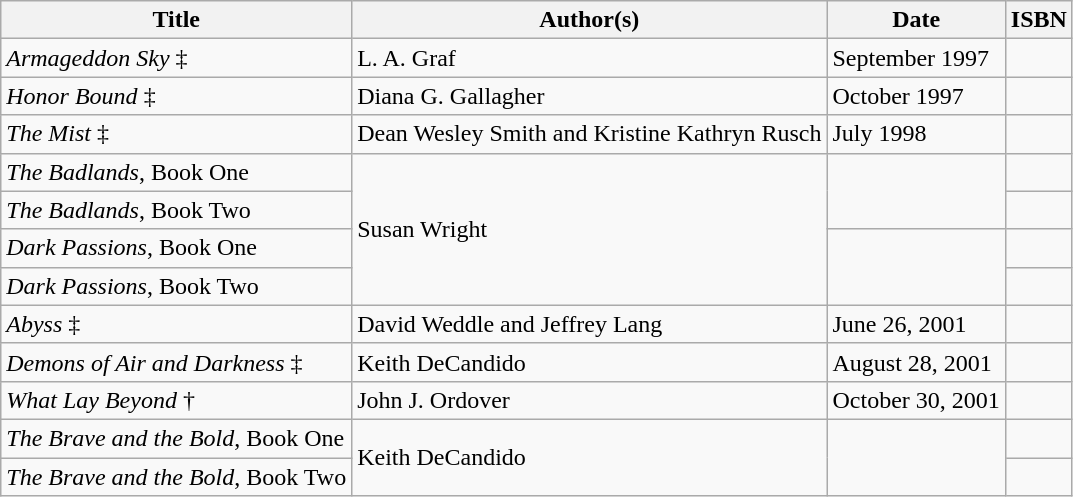<table class="wikitable">
<tr>
<th>Title</th>
<th>Author(s)</th>
<th>Date</th>
<th>ISBN</th>
</tr>
<tr>
<td><em>Armageddon Sky</em> ‡</td>
<td>L. A. Graf</td>
<td>September 1997</td>
<td></td>
</tr>
<tr>
<td><em>Honor Bound</em> ‡</td>
<td>Diana G. Gallagher</td>
<td>October 1997</td>
<td></td>
</tr>
<tr>
<td><em>The Mist</em> ‡</td>
<td>Dean Wesley Smith and Kristine Kathryn Rusch</td>
<td>July 1998</td>
<td></td>
</tr>
<tr>
<td><em>The Badlands</em>, Book One</td>
<td rowspan="4">Susan Wright</td>
<td rowspan="2"></td>
<td></td>
</tr>
<tr>
<td><em>The Badlands</em>, Book Two</td>
<td></td>
</tr>
<tr>
<td><em>Dark Passions</em>, Book One</td>
<td rowspan="2"></td>
<td></td>
</tr>
<tr>
<td><em>Dark Passions</em>, Book Two</td>
<td></td>
</tr>
<tr>
<td><em>Abyss</em> ‡</td>
<td>David Weddle and Jeffrey Lang</td>
<td>June 26, 2001</td>
<td></td>
</tr>
<tr>
<td><em>Demons of Air and Darkness</em> ‡</td>
<td>Keith DeCandido</td>
<td>August 28, 2001</td>
<td></td>
</tr>
<tr>
<td><em>What Lay Beyond</em> †</td>
<td>John J. Ordover</td>
<td>October 30, 2001</td>
<td></td>
</tr>
<tr>
<td><em>The Brave and the Bold</em>, Book One</td>
<td rowspan="2">Keith DeCandido</td>
<td rowspan="2"></td>
<td></td>
</tr>
<tr>
<td><em>The Brave and the Bold</em>, Book Two</td>
<td></td>
</tr>
</table>
